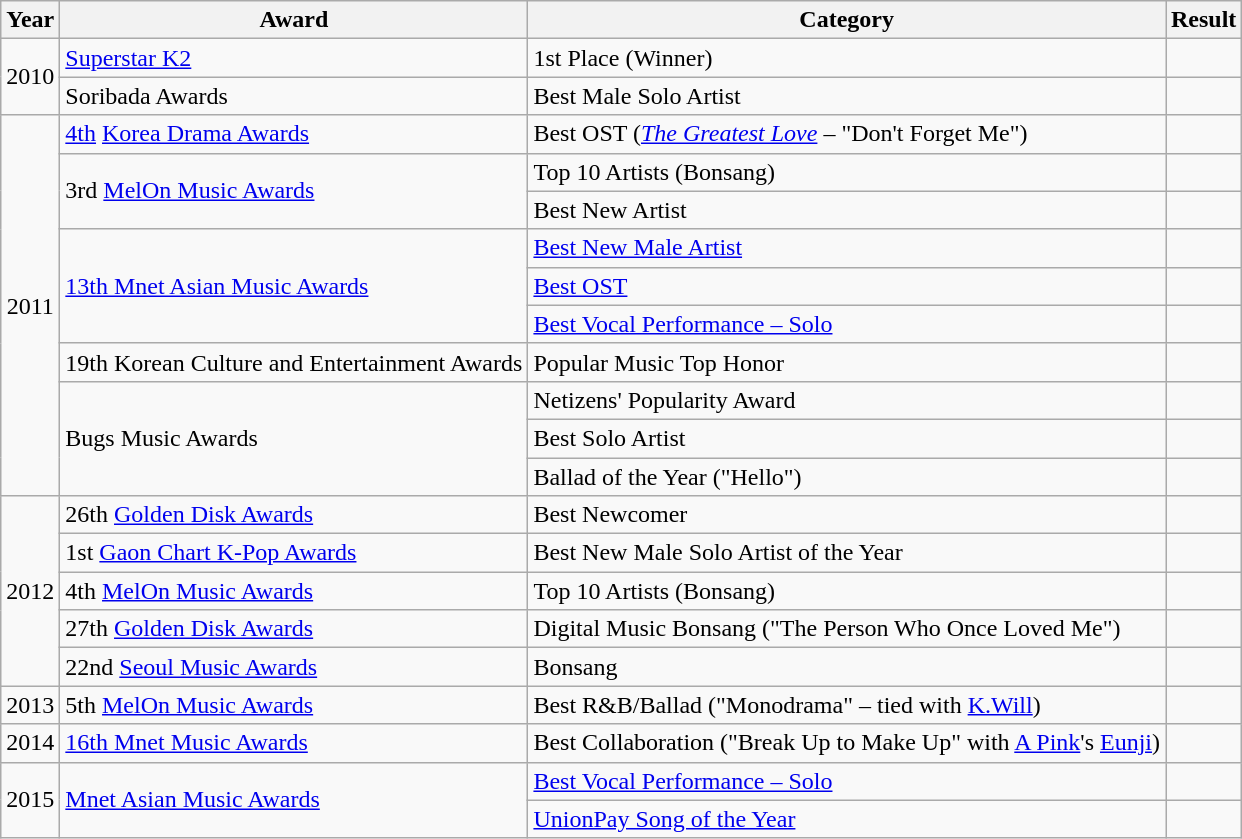<table class="wikitable">
<tr>
<th>Year</th>
<th>Award</th>
<th>Category</th>
<th>Result</th>
</tr>
<tr>
<td rowspan="2" style="text-align:center;">2010</td>
<td><a href='#'>Superstar K2</a></td>
<td>1st Place (Winner)</td>
<td></td>
</tr>
<tr>
<td>Soribada Awards</td>
<td>Best Male Solo Artist</td>
<td></td>
</tr>
<tr>
<td rowspan="10" style="text-align:center;">2011</td>
<td><a href='#'>4th</a> <a href='#'>Korea Drama Awards</a></td>
<td>Best OST (<em><a href='#'>The Greatest Love</a></em> – "Don't Forget Me")</td>
<td></td>
</tr>
<tr>
<td rowspan="2">3rd <a href='#'>MelOn Music Awards</a></td>
<td>Top 10 Artists (Bonsang)</td>
<td></td>
</tr>
<tr>
<td>Best New Artist</td>
<td></td>
</tr>
<tr>
<td rowspan=3><a href='#'>13th Mnet Asian Music Awards</a></td>
<td><a href='#'>Best New Male Artist</a></td>
<td></td>
</tr>
<tr>
<td><a href='#'>Best OST</a></td>
<td></td>
</tr>
<tr>
<td><a href='#'>Best Vocal Performance – Solo</a></td>
<td></td>
</tr>
<tr>
<td>19th Korean Culture and Entertainment Awards</td>
<td>Popular Music Top Honor</td>
<td></td>
</tr>
<tr>
<td rowspan="3">Bugs Music Awards</td>
<td>Netizens' Popularity Award</td>
<td></td>
</tr>
<tr>
<td>Best Solo Artist</td>
<td></td>
</tr>
<tr>
<td>Ballad of the Year ("Hello")</td>
<td></td>
</tr>
<tr>
<td rowspan="5" style="text-align:center;">2012</td>
<td>26th <a href='#'>Golden Disk Awards</a></td>
<td>Best Newcomer</td>
<td></td>
</tr>
<tr>
<td>1st <a href='#'>Gaon Chart K-Pop Awards</a></td>
<td>Best New Male Solo Artist of the Year</td>
<td></td>
</tr>
<tr>
<td>4th <a href='#'>MelOn Music Awards</a></td>
<td>Top 10 Artists (Bonsang)</td>
<td></td>
</tr>
<tr>
<td>27th <a href='#'>Golden Disk Awards</a></td>
<td>Digital Music Bonsang ("The Person Who Once Loved Me")</td>
<td></td>
</tr>
<tr>
<td>22nd <a href='#'>Seoul Music Awards</a></td>
<td>Bonsang</td>
<td></td>
</tr>
<tr>
<td rowspan="1" style="text-align:center;">2013</td>
<td>5th <a href='#'>MelOn Music Awards</a></td>
<td>Best R&B/Ballad ("Monodrama" – tied with <a href='#'>K.Will</a>)</td>
<td></td>
</tr>
<tr>
<td rowspan="1" style="text-align:center;">2014</td>
<td><a href='#'>16th Mnet Music Awards</a></td>
<td>Best Collaboration ("Break Up to Make Up" with <a href='#'>A Pink</a>'s <a href='#'>Eunji</a>)</td>
<td></td>
</tr>
<tr>
<td rowspan="2" style="text-align:center;">2015</td>
<td rowspan=2><a href='#'>Mnet Asian Music Awards</a></td>
<td><a href='#'>Best Vocal Performance – Solo</a></td>
<td></td>
</tr>
<tr>
<td><a href='#'>UnionPay Song of the Year</a></td>
<td></td>
</tr>
</table>
